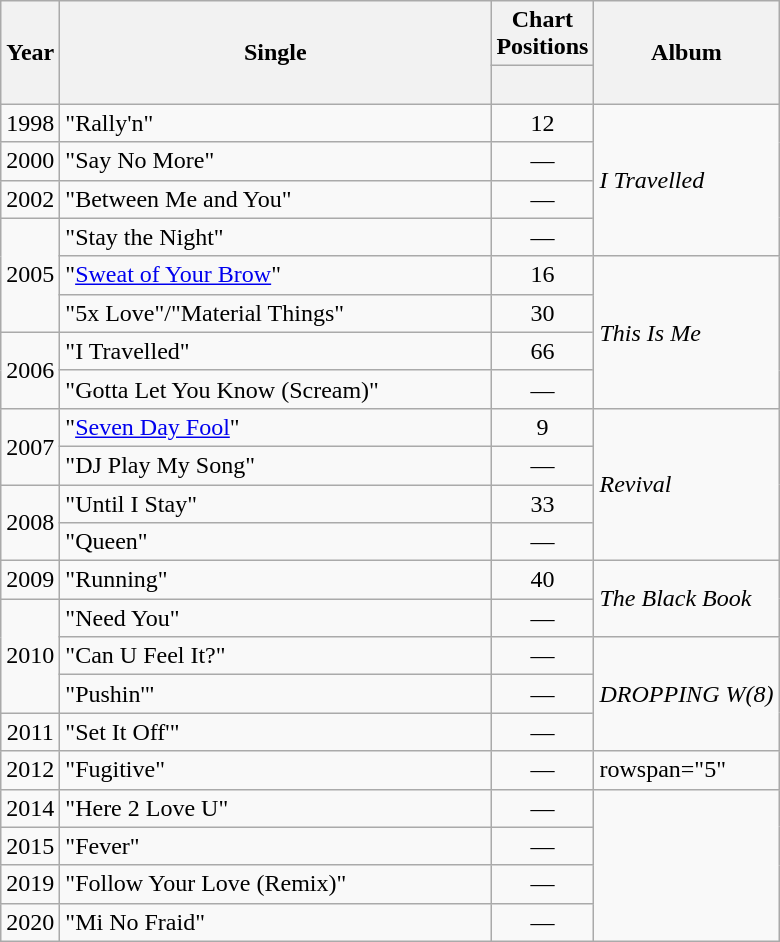<table class="wikitable">
<tr>
<th width="20" rowspan="2"><strong>Year</strong></th>
<th width="280" rowspan="2"><strong>Single</strong></th>
<th><strong>Chart Positions</strong></th>
<th rowspan="2">Album</th>
</tr>
<tr>
<th width="60"><br></th>
</tr>
<tr>
<td align="center" valign="top">1998</td>
<td align="left" valign="top">"Rally'n" </td>
<td align="center" valign="top">12</td>
<td rowspan="4"><em>I Travelled</em></td>
</tr>
<tr>
<td align="center">2000</td>
<td align="left" valign="top">"Say No More"</td>
<td align="center" valign="top">—</td>
</tr>
<tr>
<td align="center">2002</td>
<td align="left" valign="top">"Between Me and You" </td>
<td align="center" valign="top">—</td>
</tr>
<tr>
<td align="center" rowspan="3">2005</td>
<td align="left" valign="top">"Stay the Night"</td>
<td align="center" valign="top">—</td>
</tr>
<tr>
<td align="left" valign="top">"<a href='#'>Sweat of Your Brow</a>" </td>
<td align="center" valign="top">16</td>
<td rowspan="4"><em>This Is Me</em></td>
</tr>
<tr>
<td align="left" valign="top">"5x Love"/"Material Things" </td>
<td align="center" valign="top">30</td>
</tr>
<tr>
<td align="center" rowspan="2">2006</td>
<td align="left" valign="top">"I Travelled"</td>
<td align="center" valign="top">66</td>
</tr>
<tr>
<td align="left" valign="top">"Gotta Let You Know (Scream)"</td>
<td align="center" valign="top">—</td>
</tr>
<tr>
<td align="center" rowspan="2">2007</td>
<td align="left" valign="top">"<a href='#'>Seven Day Fool</a>"</td>
<td align="center" valign="top">9</td>
<td rowspan="4"><em>Revival</em></td>
</tr>
<tr>
<td align="left" valign="top">"DJ Play My Song"</td>
<td align="center" valign="top">—</td>
</tr>
<tr>
<td align="center" rowspan="2">2008</td>
<td align="left" valign="top">"Until I Stay"</td>
<td align="center" valign="top">33</td>
</tr>
<tr>
<td align="left" valign="top">"Queen"</td>
<td align="center" valign="top">—</td>
</tr>
<tr>
<td align="center" rowspan="1">2009</td>
<td align="left" valign="top">"Running"</td>
<td align="center" valign="top">40</td>
<td rowspan="2"><em>The Black Book</em></td>
</tr>
<tr>
<td align="center" rowspan="3">2010</td>
<td align="left" valign="top">"Need You"</td>
<td align="center" valign="top">—</td>
</tr>
<tr>
<td align="left">"Can U Feel It?"</td>
<td align="center" valign="top">—</td>
<td align="left" valign="center" rowspan="3"><em>DROPPING W(8)</em></td>
</tr>
<tr>
<td align="left" valign="top">"Pushin'"</td>
<td align="center" valign="top">—</td>
</tr>
<tr>
<td align="center">2011</td>
<td align="left" valign="top">"Set It Off'" </td>
<td align="center" valign="top">—</td>
</tr>
<tr>
<td align="center">2012</td>
<td align="left">"Fugitive"</td>
<td align="center" valign="top">—</td>
<td>rowspan="5" </td>
</tr>
<tr>
<td align="center">2014</td>
<td align="left">"Here 2 Love U"</td>
<td align="center" valign="top">—</td>
</tr>
<tr>
<td align="center">2015</td>
<td align="left">"Fever"</td>
<td align="center" valign="top">—</td>
</tr>
<tr>
<td align="center">2019</td>
<td align="left">"Follow Your Love (Remix)"</td>
<td align="center" valign="top">—</td>
</tr>
<tr>
<td align="center">2020</td>
<td align="left">"Mi No Fraid"</td>
<td align="center" valign="top">—</td>
</tr>
</table>
